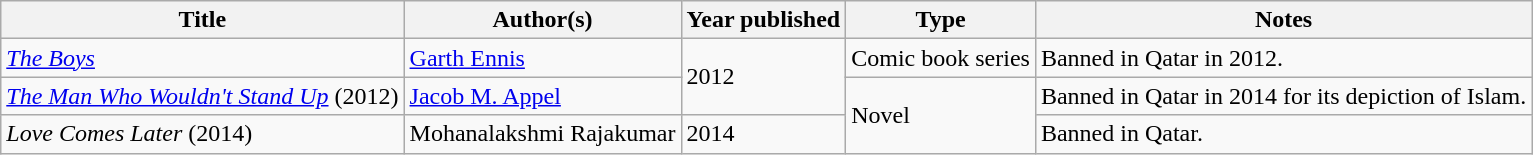<table class="wikitable sortable">
<tr>
<th>Title</th>
<th>Author(s)</th>
<th>Year published</th>
<th>Type</th>
<th class="unsortable">Notes</th>
</tr>
<tr>
<td><em><a href='#'>The Boys</a></em></td>
<td><a href='#'>Garth Ennis</a></td>
<td rowspan="2">2012</td>
<td>Comic book series</td>
<td>Banned in Qatar in 2012.</td>
</tr>
<tr>
<td><em><a href='#'>The Man Who Wouldn't Stand Up</a></em> (2012)</td>
<td><a href='#'>Jacob M. Appel</a></td>
<td rowspan="2">Novel</td>
<td>Banned in Qatar in 2014 for its depiction of Islam.</td>
</tr>
<tr>
<td><em>Love Comes Later</em> (2014)</td>
<td>Mohanalakshmi Rajakumar</td>
<td>2014</td>
<td>Banned in Qatar.</td>
</tr>
</table>
